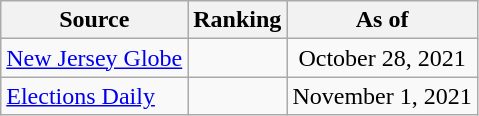<table class="wikitable" style="text-align:center">
<tr>
<th>Source</th>
<th>Ranking</th>
<th>As of</th>
</tr>
<tr>
<td align=left><a href='#'>New Jersey Globe</a></td>
<td></td>
<td>October 28, 2021</td>
</tr>
<tr>
<td align=left><a href='#'>Elections Daily</a></td>
<td></td>
<td>November 1, 2021</td>
</tr>
</table>
